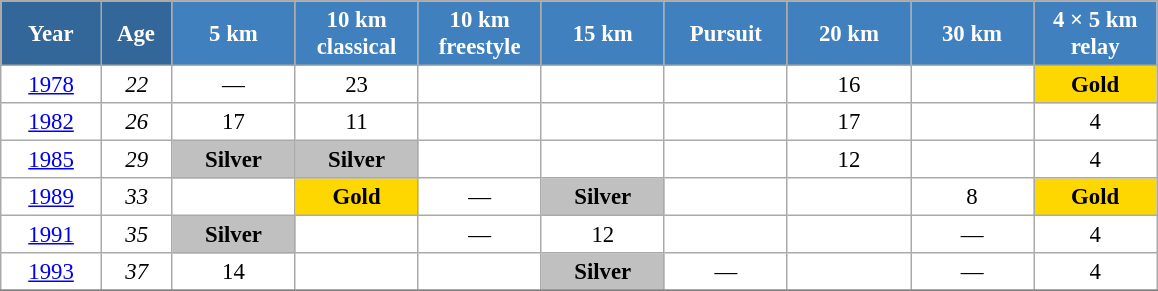<table class="wikitable" style="font-size:95%; text-align:center; border:grey solid 1px; border-collapse:collapse; background:#ffffff;">
<tr>
<th style="background-color:#369; color:white; width:60px;"> Year </th>
<th style="background-color:#369; color:white; width:40px;"> Age </th>
<th style="background-color:#4180be; color:white; width:75px;"> 5 km </th>
<th style="background-color:#4180be; color:white; width:75px;"> 10 km <br> classical </th>
<th style="background-color:#4180be; color:white; width:75px;"> 10 km <br> freestyle </th>
<th style="background-color:#4180be; color:white; width:75px;"> 15 km </th>
<th style="background-color:#4180be; color:white; width:75px;"> Pursuit </th>
<th style="background-color:#4180be; color:white; width:75px;"> 20 km </th>
<th style="background-color:#4180be; color:white; width:75px;"> 30 km </th>
<th style="background-color:#4180be; color:white; width:75px;"> 4 × 5 km <br> relay </th>
</tr>
<tr>
<td><a href='#'>1978</a></td>
<td><em>22</em></td>
<td>—</td>
<td>23</td>
<td></td>
<td></td>
<td></td>
<td>16</td>
<td></td>
<td style="background:gold;"><strong>Gold</strong></td>
</tr>
<tr>
<td><a href='#'>1982</a></td>
<td><em>26</em></td>
<td>17</td>
<td>11</td>
<td></td>
<td></td>
<td></td>
<td>17</td>
<td></td>
<td>4</td>
</tr>
<tr>
<td><a href='#'>1985</a></td>
<td><em>29</em></td>
<td style="background:silver;"><strong>Silver</strong></td>
<td style="background:silver;"><strong>Silver</strong></td>
<td></td>
<td></td>
<td></td>
<td>12</td>
<td></td>
<td>4</td>
</tr>
<tr>
<td><a href='#'>1989</a></td>
<td><em>33</em></td>
<td></td>
<td style="background:gold;"><strong>Gold</strong></td>
<td>—</td>
<td style="background:silver;"><strong>Silver</strong></td>
<td></td>
<td></td>
<td>8</td>
<td style="background:gold;"><strong>Gold</strong></td>
</tr>
<tr>
<td><a href='#'>1991</a></td>
<td><em>35</em></td>
<td style="background:silver;"><strong>Silver</strong></td>
<td></td>
<td>—</td>
<td>12</td>
<td></td>
<td></td>
<td>—</td>
<td>4</td>
</tr>
<tr>
<td><a href='#'>1993</a></td>
<td><em>37</em></td>
<td>14</td>
<td></td>
<td></td>
<td style="background:silver;"><strong>Silver</strong></td>
<td>—</td>
<td></td>
<td>—</td>
<td>4</td>
</tr>
<tr>
</tr>
</table>
